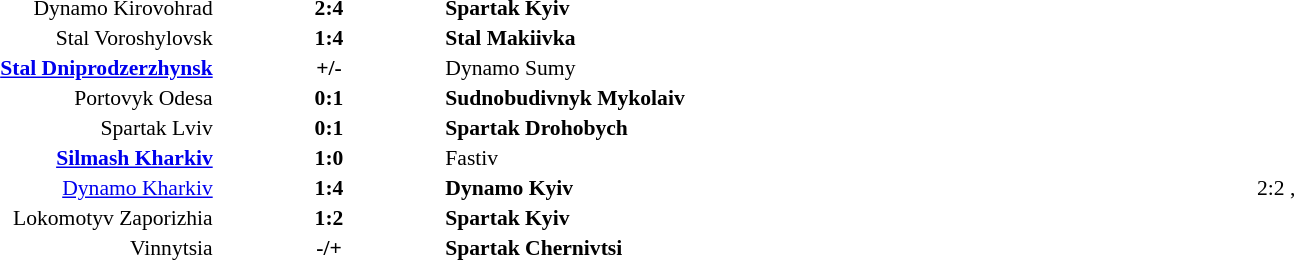<table width=100% cellspacing=1>
<tr>
<th width=20%></th>
<th width=12%></th>
<th width=20%></th>
<th></th>
</tr>
<tr style=font-size:90%>
<td align=right>Dynamo Kirovohrad</td>
<td align=center><strong>2:4</strong></td>
<td><strong>Spartak Kyiv</strong></td>
<td align=center></td>
</tr>
<tr style=font-size:90%>
<td align=right>Stal Voroshylovsk</td>
<td align=center><strong>1:4</strong></td>
<td><strong>Stal Makiivka</strong></td>
<td align=center></td>
</tr>
<tr style=font-size:90%>
<td align=right><strong><a href='#'>Stal Dniprodzerzhynsk</a></strong></td>
<td align=center><strong>+/-</strong></td>
<td>Dynamo Sumy</td>
<td align=center></td>
</tr>
<tr style=font-size:90%>
<td align=right>Portovyk Odesa</td>
<td align=center><strong>0:1</strong></td>
<td><strong>Sudnobudivnyk Mykolaiv</strong></td>
<td align=center></td>
</tr>
<tr style=font-size:90%>
<td align=right>Spartak Lviv</td>
<td align=center><strong>0:1</strong></td>
<td><strong>Spartak Drohobych</strong></td>
<td align=center></td>
</tr>
<tr style=font-size:90%>
<td align=right><strong><a href='#'>Silmash Kharkiv</a></strong></td>
<td align=center><strong>1:0</strong></td>
<td>Fastiv</td>
<td align=center></td>
</tr>
<tr style=font-size:90%>
<td align=right><a href='#'>Dynamo Kharkiv</a></td>
<td align=center><strong>1:4</strong></td>
<td><strong>Dynamo Kyiv</strong></td>
<td align=center>2:2 , </td>
</tr>
<tr style=font-size:90%>
<td align=right>Lokomotyv Zaporizhia</td>
<td align=center><strong>1:2</strong></td>
<td><strong>Spartak Kyiv</strong></td>
<td align=center></td>
</tr>
<tr style=font-size:90%>
<td align=right>Vinnytsia</td>
<td align=center><strong>-/+</strong></td>
<td><strong>Spartak Chernivtsi</strong></td>
<td align=center></td>
</tr>
</table>
